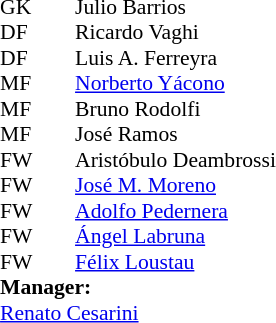<table cellspacing="0" cellpadding="0" style="font-size:90%; margin:0.2em auto;">
<tr>
<th width="25"></th>
<th width="25"></th>
</tr>
<tr>
<td>GK</td>
<td></td>
<td> Julio Barrios</td>
</tr>
<tr>
<td>DF</td>
<td></td>
<td> Ricardo Vaghi</td>
</tr>
<tr>
<td>DF</td>
<td></td>
<td> Luis A. Ferreyra</td>
</tr>
<tr>
<td>MF</td>
<td></td>
<td> <a href='#'>Norberto Yácono</a></td>
</tr>
<tr>
<td>MF</td>
<td></td>
<td> Bruno Rodolfi</td>
</tr>
<tr>
<td>MF</td>
<td></td>
<td> José Ramos</td>
</tr>
<tr>
<td>FW</td>
<td></td>
<td> Aristóbulo Deambrossi</td>
</tr>
<tr>
<td>FW</td>
<td></td>
<td> <a href='#'>José M. Moreno</a></td>
</tr>
<tr>
<td>FW</td>
<td></td>
<td> <a href='#'>Adolfo Pedernera</a></td>
</tr>
<tr>
<td>FW</td>
<td></td>
<td> <a href='#'>Ángel Labruna</a></td>
</tr>
<tr>
<td>FW</td>
<td></td>
<td> <a href='#'>Félix Loustau</a></td>
</tr>
<tr>
<td colspan=3><strong>Manager:</strong></td>
</tr>
<tr>
<td colspan=4> <a href='#'>Renato Cesarini</a></td>
</tr>
</table>
